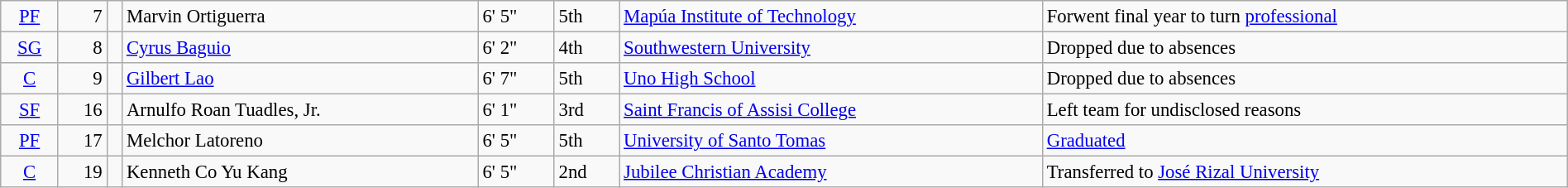<table class=wikitable width=100% style=font-size:95%>
<tr>
<td align=center><a href='#'>PF</a></td>
<td align=right>7</td>
<td></td>
<td>Marvin Ortiguerra</td>
<td>6' 5"</td>
<td>5th</td>
<td><a href='#'>Mapúa Institute of Technology</a></td>
<td>Forwent final year to turn <a href='#'>professional</a></td>
</tr>
<tr>
<td align=center><a href='#'>SG</a></td>
<td align=right>8</td>
<td></td>
<td><a href='#'>Cyrus Baguio</a></td>
<td>6' 2"</td>
<td>4th</td>
<td><a href='#'>Southwestern University</a></td>
<td>Dropped due to absences</td>
</tr>
<tr>
<td align=center><a href='#'>C</a></td>
<td align=right>9</td>
<td></td>
<td><a href='#'>Gilbert Lao</a></td>
<td>6' 7"</td>
<td>5th</td>
<td><a href='#'>Uno High School</a></td>
<td>Dropped due to absences</td>
</tr>
<tr>
<td align=center><a href='#'>SF</a></td>
<td align=right>16</td>
<td></td>
<td>Arnulfo Roan Tuadles, Jr.</td>
<td>6' 1"</td>
<td>3rd</td>
<td><a href='#'>Saint Francis of Assisi College</a></td>
<td>Left team for undisclosed reasons</td>
</tr>
<tr>
<td align=center><a href='#'>PF</a></td>
<td align=right>17</td>
<td></td>
<td>Melchor Latoreno</td>
<td>6' 5"</td>
<td>5th</td>
<td><a href='#'>University of Santo Tomas</a></td>
<td><a href='#'>Graduated</a></td>
</tr>
<tr>
<td align=center><a href='#'>C</a></td>
<td align=right>19</td>
<td></td>
<td>Kenneth Co Yu Kang</td>
<td>6' 5"</td>
<td>2nd</td>
<td><a href='#'>Jubilee Christian Academy</a></td>
<td>Transferred to <a href='#'>José Rizal University</a></td>
</tr>
</table>
